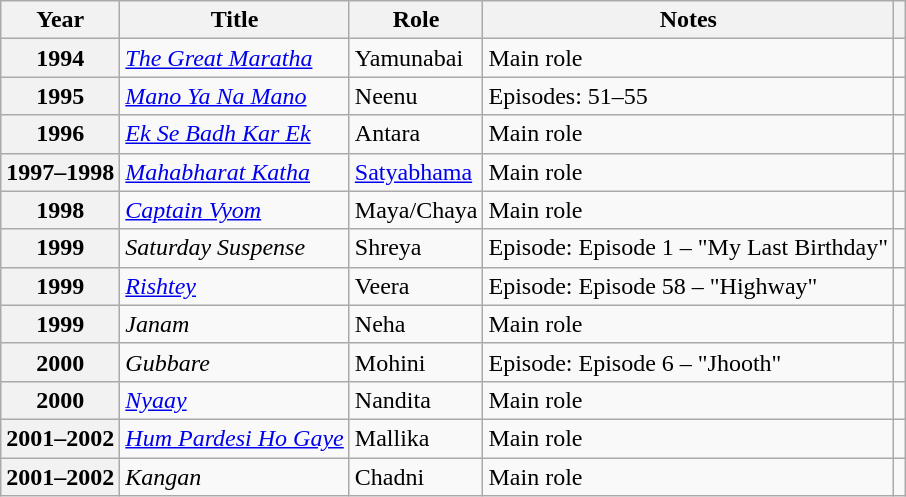<table class="wikitable plainrowheaders sortable" style="margin-right: 0;">
<tr>
<th scope="col">Year</th>
<th scope="col">Title</th>
<th scope="col">Role</th>
<th scope="col" class="unsortable">Notes</th>
<th scope="col" class="unsortable"></th>
</tr>
<tr>
<th scope="row">1994</th>
<td><em><a href='#'>The Great Maratha</a></em></td>
<td>Yamunabai</td>
<td>Main role</td>
<td></td>
</tr>
<tr>
<th scope="row">1995</th>
<td><em><a href='#'>Mano Ya Na Mano</a></em></td>
<td>Neenu</td>
<td>Episodes: 51–55</td>
<td></td>
</tr>
<tr>
<th scope="row">1996</th>
<td><em><a href='#'>Ek Se Badh Kar Ek</a></em></td>
<td>Antara</td>
<td>Main role</td>
<td></td>
</tr>
<tr>
<th scope="row">1997–1998</th>
<td><em><a href='#'>Mahabharat Katha</a></em></td>
<td><a href='#'>Satyabhama</a></td>
<td>Main role</td>
<td></td>
</tr>
<tr>
<th scope="row">1998</th>
<td><em><a href='#'>Captain Vyom</a></em></td>
<td>Maya/Chaya</td>
<td>Main role</td>
<td></td>
</tr>
<tr>
<th scope="row">1999</th>
<td><em>Saturday Suspense</em></td>
<td>Shreya</td>
<td>Episode: Episode 1 – "My Last Birthday"</td>
<td></td>
</tr>
<tr>
<th scope="row">1999</th>
<td><em><a href='#'>Rishtey</a></em></td>
<td>Veera</td>
<td>Episode: Episode 58 – "Highway"</td>
<td></td>
</tr>
<tr>
<th scope="row">1999</th>
<td><em>Janam</em></td>
<td>Neha</td>
<td>Main role</td>
<td></td>
</tr>
<tr>
<th scope="row">2000</th>
<td><em>Gubbare</em></td>
<td>Mohini</td>
<td>Episode: Episode 6 – "Jhooth"</td>
<td></td>
</tr>
<tr>
<th scope="row">2000</th>
<td><em><a href='#'>Nyaay</a></em></td>
<td>Nandita</td>
<td>Main role</td>
<td></td>
</tr>
<tr>
<th scope="row">2001–2002</th>
<td><em><a href='#'>Hum Pardesi Ho Gaye</a></em></td>
<td>Mallika</td>
<td>Main role</td>
<td></td>
</tr>
<tr>
<th scope="row">2001–2002</th>
<td><em>Kangan</em></td>
<td>Chadni</td>
<td>Main role</td>
<td></td>
</tr>
</table>
